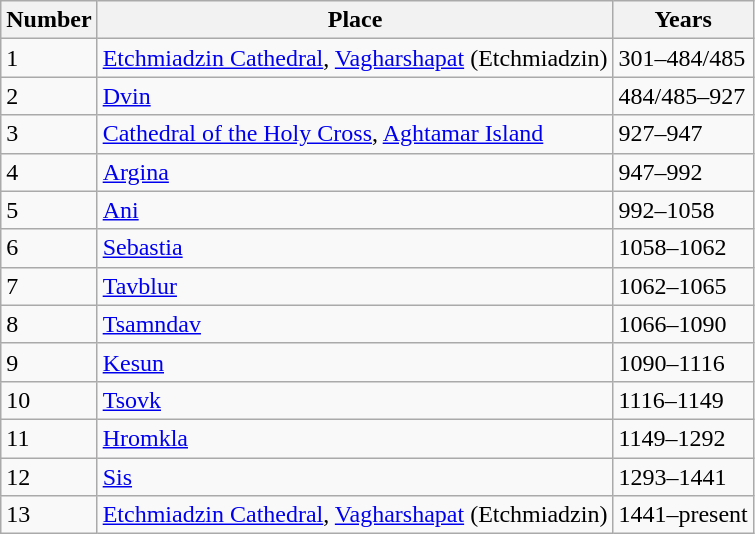<table class="wikitable">
<tr>
<th>Number</th>
<th>Place</th>
<th>Years</th>
</tr>
<tr>
<td>1</td>
<td><a href='#'>Etchmiadzin Cathedral</a>, <a href='#'>Vagharshapat</a> (Etchmiadzin)</td>
<td>301–484/485</td>
</tr>
<tr>
<td>2</td>
<td><a href='#'>Dvin</a></td>
<td>484/485–927</td>
</tr>
<tr>
<td>3</td>
<td><a href='#'>Cathedral of the Holy Cross</a>, <a href='#'>Aghtamar Island</a></td>
<td>927–947</td>
</tr>
<tr>
<td>4</td>
<td><a href='#'>Argina</a></td>
<td>947–992</td>
</tr>
<tr>
<td>5</td>
<td><a href='#'>Ani</a></td>
<td>992–1058</td>
</tr>
<tr>
<td>6</td>
<td><a href='#'>Sebastia</a></td>
<td>1058–1062</td>
</tr>
<tr>
<td>7</td>
<td><a href='#'>Tavblur</a></td>
<td>1062–1065</td>
</tr>
<tr>
<td>8</td>
<td><a href='#'>Tsamndav</a></td>
<td>1066–1090</td>
</tr>
<tr>
<td>9</td>
<td><a href='#'>Kesun</a></td>
<td>1090–1116</td>
</tr>
<tr>
<td>10</td>
<td><a href='#'>Tsovk</a></td>
<td>1116–1149</td>
</tr>
<tr>
<td>11</td>
<td><a href='#'>Hromkla</a></td>
<td>1149–1292</td>
</tr>
<tr>
<td>12</td>
<td><a href='#'>Sis</a></td>
<td>1293–1441</td>
</tr>
<tr>
<td>13</td>
<td><a href='#'>Etchmiadzin Cathedral</a>, <a href='#'>Vagharshapat</a> (Etchmiadzin)</td>
<td>1441–present</td>
</tr>
</table>
